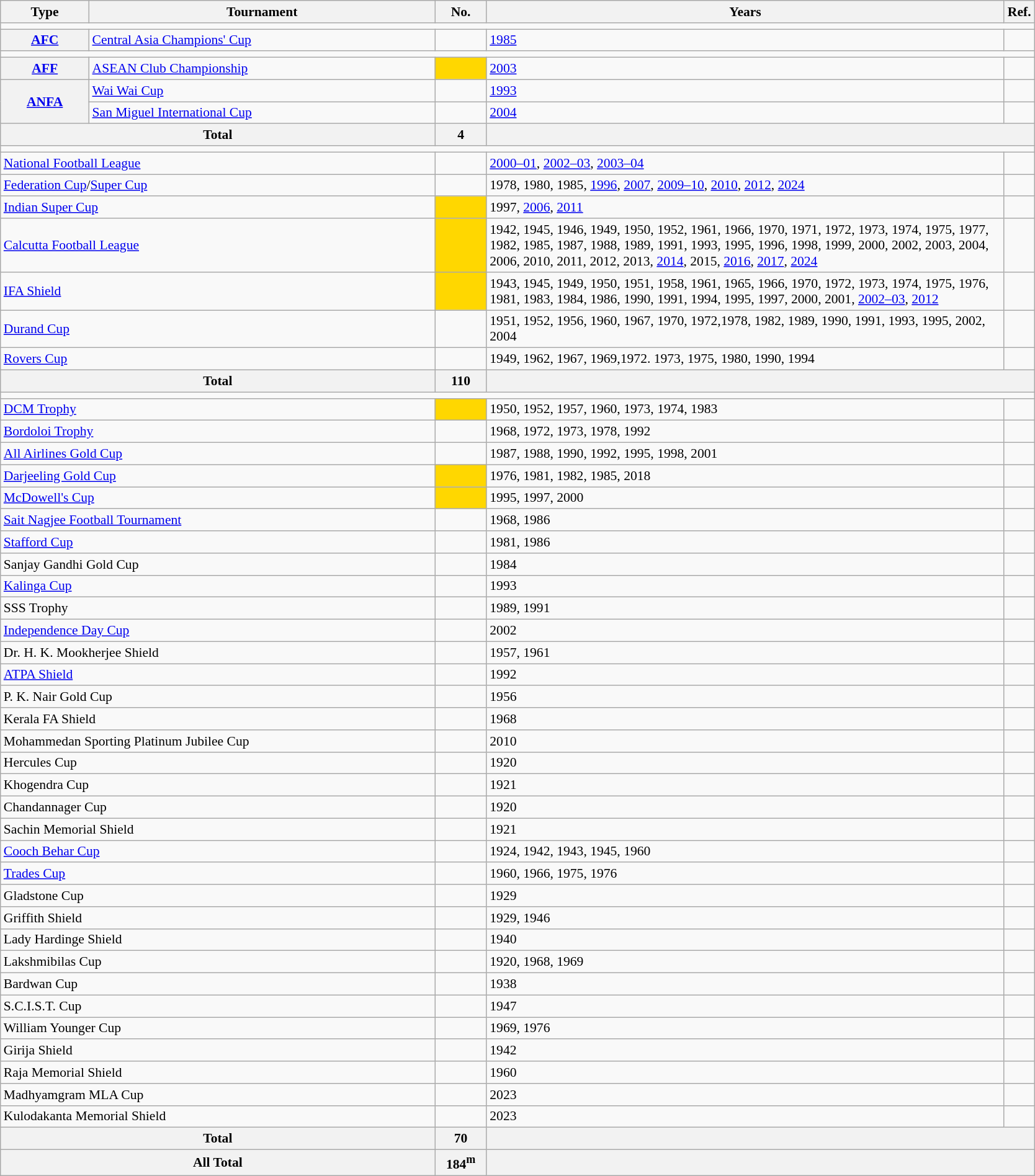<table class="wikitable" style="font-size:90%; width:88%; text-align:left">
<tr>
<th>Type</th>
<th>Tournament</th>
<th width="5%">No.</th>
<th width="50%">Years</th>
<th width="3%">Ref.</th>
</tr>
<tr>
<td colspan="5"></td>
</tr>
<tr>
<th><a href='#'>AFC</a></th>
<td> <a href='#'>Central Asia Champions' Cup</a></td>
<td></td>
<td><a href='#'>1985</a></td>
<td></td>
</tr>
<tr>
<td colspan="5"></td>
</tr>
<tr>
<th><a href='#'>AFF</a></th>
<td> <a href='#'>ASEAN Club Championship</a></td>
<td bgcolor="gold"></td>
<td><a href='#'>2003</a></td>
<td></td>
</tr>
<tr>
<th rowspan="2"><a href='#'>ANFA</a></th>
<td>  <a href='#'>Wai Wai Cup</a></td>
<td></td>
<td><a href='#'>1993</a></td>
<td></td>
</tr>
<tr>
<td> <a href='#'>San Miguel International Cup</a></td>
<td></td>
<td><a href='#'>2004</a></td>
<td></td>
</tr>
<tr>
<th colspan="2">Total</th>
<th>4</th>
<th colspan="2"></th>
</tr>
<tr>
<td colspan="5"></td>
</tr>
<tr>
<td colspan="2"> <a href='#'>National Football League</a></td>
<td></td>
<td><a href='#'>2000–01</a>, <a href='#'>2002–03</a>, <a href='#'>2003–04</a></td>
<td></td>
</tr>
<tr>
<td colspan="2"> <a href='#'>Federation Cup</a>/<a href='#'>Super Cup</a></td>
<td></td>
<td>1978, 1980, 1985, <a href='#'>1996</a>, <a href='#'>2007</a>, <a href='#'>2009–10</a>, <a href='#'>2010</a>, <a href='#'>2012</a>, <a href='#'>2024</a></td>
<td><br></td>
</tr>
<tr>
<td colspan="2"> <a href='#'>Indian Super Cup</a></td>
<td bgcolor="gold"></td>
<td>1997, <a href='#'>2006</a>, <a href='#'>2011</a></td>
<td></td>
</tr>
<tr>
<td colspan="2"> <a href='#'>Calcutta Football League</a></td>
<td bgcolor="gold"></td>
<td>1942, 1945, 1946, 1949, 1950, 1952, 1961, 1966, 1970, 1971, 1972, 1973, 1974, 1975, 1977, 1982, 1985, 1987, 1988, 1989, 1991, 1993, 1995, 1996, 1998, 1999, 2000, 2002, 2003, 2004, 2006, 2010, 2011, 2012, 2013, <a href='#'>2014</a>, 2015, <a href='#'>2016</a>, <a href='#'>2017</a>, <a href='#'>2024</a></td>
<td></td>
</tr>
<tr>
<td colspan="2"> <a href='#'>IFA Shield</a></td>
<td bgcolor="gold"></td>
<td>1943, 1945, 1949, 1950, 1951, 1958, 1961, 1965, 1966, 1970, 1972, 1973, 1974, 1975, 1976, 1981, 1983, 1984, 1986, 1990, 1991, 1994, 1995, 1997, 2000, 2001, <a href='#'>2002–03</a>, <a href='#'>2012</a></td>
<td></td>
</tr>
<tr>
<td colspan="2"> <a href='#'>Durand Cup</a></td>
<td></td>
<td>1951, 1952, 1956, 1960, 1967, 1970, 1972,1978, 1982, 1989, 1990, 1991, 1993, 1995, 2002, 2004</td>
<td></td>
</tr>
<tr>
<td colspan="2"> <a href='#'>Rovers Cup</a></td>
<td></td>
<td>1949, 1962, 1967, 1969,1972. 1973, 1975, 1980, 1990, 1994</td>
<td></td>
</tr>
<tr>
<th colspan="2">Total</th>
<th>110</th>
<th colspan="2"></th>
</tr>
<tr>
<td colspan="5"></td>
</tr>
<tr>
<td colspan="2"> <a href='#'>DCM Trophy</a></td>
<td bgcolor="gold"></td>
<td>1950, 1952, 1957, 1960, 1973, 1974, 1983</td>
<td></td>
</tr>
<tr>
<td colspan="2"> <a href='#'>Bordoloi Trophy</a></td>
<td></td>
<td>1968, 1972, 1973, 1978, 1992</td>
<td></td>
</tr>
<tr>
<td colspan="2"> <a href='#'>All Airlines Gold Cup</a></td>
<td></td>
<td>1987, 1988, 1990, 1992, 1995, 1998, 2001</td>
<td></td>
</tr>
<tr>
<td colspan="2"> <a href='#'>Darjeeling Gold Cup</a></td>
<td bgcolor="gold"></td>
<td>1976, 1981, 1982, 1985, 2018</td>
<td></td>
</tr>
<tr>
<td colspan="2"> <a href='#'>McDowell's Cup</a></td>
<td bgcolor="gold"></td>
<td>1995, 1997, 2000</td>
<td></td>
</tr>
<tr>
<td colspan="2"> <a href='#'>Sait Nagjee Football Tournament</a></td>
<td></td>
<td>1968, 1986</td>
<td></td>
</tr>
<tr>
<td colspan="2"> <a href='#'>Stafford Cup</a></td>
<td></td>
<td>1981, 1986</td>
<td></td>
</tr>
<tr>
<td colspan="2"> Sanjay Gandhi Gold Cup</td>
<td></td>
<td>1984</td>
<td></td>
</tr>
<tr>
<td colspan="2"> <a href='#'>Kalinga Cup</a></td>
<td></td>
<td>1993</td>
<td></td>
</tr>
<tr>
<td colspan="2"> SSS Trophy</td>
<td></td>
<td>1989, 1991</td>
<td></td>
</tr>
<tr>
<td colspan="2"> <a href='#'>Independence Day Cup</a></td>
<td></td>
<td>2002</td>
<td></td>
</tr>
<tr>
<td colspan="2"> Dr. H. K. Mookherjee Shield</td>
<td></td>
<td>1957, 1961</td>
<td></td>
</tr>
<tr>
<td colspan="2"> <a href='#'>ATPA Shield</a></td>
<td></td>
<td>1992</td>
<td></td>
</tr>
<tr>
<td colspan="2"> P. K. Nair Gold Cup</td>
<td></td>
<td>1956</td>
<td></td>
</tr>
<tr>
<td colspan="2"> Kerala FA Shield</td>
<td></td>
<td>1968</td>
<td></td>
</tr>
<tr>
<td colspan="2"> Mohammedan Sporting Platinum Jubilee Cup</td>
<td></td>
<td>2010</td>
<td></td>
</tr>
<tr>
<td colspan="2"> Hercules Cup</td>
<td></td>
<td>1920</td>
<td></td>
</tr>
<tr>
<td colspan="2"> Khogendra Cup</td>
<td></td>
<td>1921</td>
<td></td>
</tr>
<tr>
<td colspan="2"> Chandannager Cup</td>
<td></td>
<td>1920</td>
<td></td>
</tr>
<tr>
<td colspan="2"> Sachin Memorial Shield</td>
<td></td>
<td>1921</td>
<td></td>
</tr>
<tr>
<td colspan="2"> <a href='#'>Cooch Behar Cup</a></td>
<td></td>
<td>1924, 1942, 1943, 1945, 1960</td>
<td></td>
</tr>
<tr>
<td colspan="2"> <a href='#'>Trades Cup</a></td>
<td></td>
<td>1960, 1966, 1975, 1976</td>
<td></td>
</tr>
<tr>
<td colspan="2"> Gladstone Cup</td>
<td></td>
<td>1929</td>
<td></td>
</tr>
<tr>
<td colspan="2"> Griffith Shield</td>
<td></td>
<td>1929, 1946</td>
<td></td>
</tr>
<tr>
<td colspan="2"> Lady Hardinge Shield</td>
<td></td>
<td>1940</td>
<td></td>
</tr>
<tr>
<td colspan="2"> Lakshmibilas Cup</td>
<td></td>
<td>1920, 1968, 1969</td>
<td></td>
</tr>
<tr>
<td colspan="2"> Bardwan Cup</td>
<td></td>
<td>1938</td>
<td></td>
</tr>
<tr>
<td colspan="2"> S.C.I.S.T. Cup</td>
<td></td>
<td>1947</td>
<td></td>
</tr>
<tr>
<td colspan="2"> William Younger Cup</td>
<td></td>
<td>1969, 1976</td>
<td></td>
</tr>
<tr>
<td colspan="2"> Girija Shield</td>
<td></td>
<td>1942</td>
<td></td>
</tr>
<tr>
<td colspan="2"> Raja Memorial Shield</td>
<td></td>
<td>1960</td>
<td></td>
</tr>
<tr>
<td colspan="2"> Madhyamgram MLA Cup</td>
<td></td>
<td>2023</td>
<td></td>
</tr>
<tr>
<td colspan="2"> Kulodakanta Memorial Shield</td>
<td></td>
<td>2023</td>
<td></td>
</tr>
<tr>
<th colspan="2"><strong>Total</strong></th>
<th>70</th>
<th colspan="2"></th>
</tr>
<tr>
<th colspan="2"><strong>All Total</strong></th>
<th><strong>184</strong><sup>m</sup></th>
<th colspan="2"></th>
</tr>
</table>
